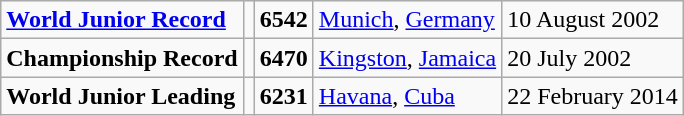<table class="wikitable">
<tr>
<td><strong><a href='#'>World Junior Record</a></strong></td>
<td></td>
<td><strong>6542</strong></td>
<td><a href='#'>Munich</a>, <a href='#'>Germany</a></td>
<td>10 August 2002</td>
</tr>
<tr>
<td><strong>Championship Record</strong></td>
<td></td>
<td><strong>6470</strong></td>
<td><a href='#'>Kingston</a>, <a href='#'>Jamaica</a></td>
<td>20 July 2002</td>
</tr>
<tr>
<td><strong>World Junior Leading</strong></td>
<td></td>
<td><strong>6231</strong></td>
<td><a href='#'>Havana</a>, <a href='#'>Cuba</a></td>
<td>22 February 2014</td>
</tr>
</table>
